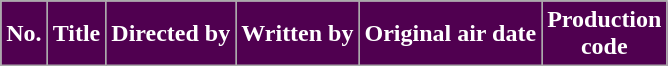<table class="wikitable plainrowheaders" border="1"">
<tr>
<th style="background:#500050; color:#FFFFFF">No.</th>
<th style="background:#500050; color:#FFFFFF">Title</th>
<th style="background:#500050; color:#FFFFFF">Directed by</th>
<th style="background:#500050; color:#FFFFFF">Written by</th>
<th style="background:#500050; color:#FFFFFF">Original air date</th>
<th style="background:#500050; color:#FFFFFF">Production<br>code<br></th>
</tr>
</table>
